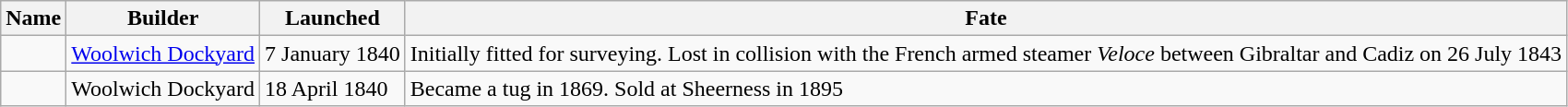<table class="wikitable" style="text-align:left">
<tr>
<th>Name</th>
<th>Builder</th>
<th>Launched</th>
<th>Fate</th>
</tr>
<tr>
<td></td>
<td><a href='#'>Woolwich Dockyard</a></td>
<td>7 January 1840</td>
<td>Initially fitted for surveying. Lost in collision with the French armed steamer <em>Veloce</em> between Gibraltar and Cadiz on 26 July 1843</td>
</tr>
<tr>
<td></td>
<td>Woolwich Dockyard</td>
<td>18 April 1840</td>
<td>Became a tug in 1869. Sold at Sheerness in 1895</td>
</tr>
</table>
